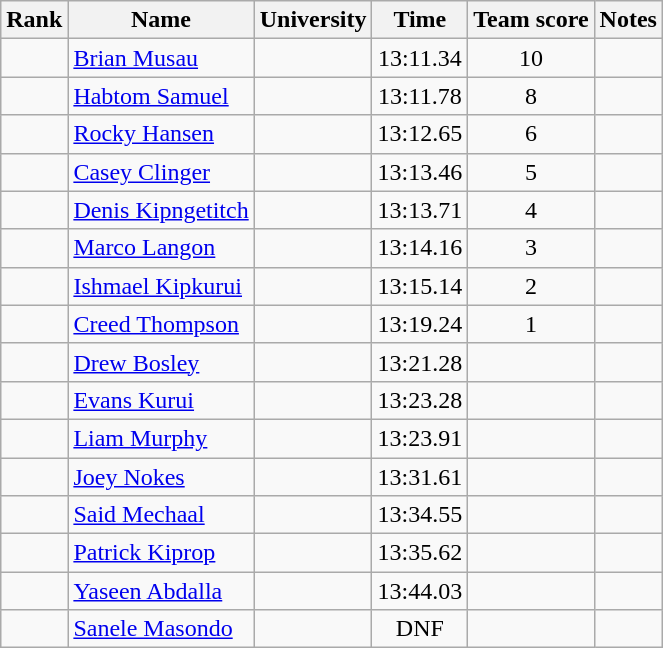<table class="wikitable sortable" style="text-align:center">
<tr>
<th>Rank</th>
<th>Name</th>
<th>University</th>
<th>Time</th>
<th>Team score</th>
<th>Notes</th>
</tr>
<tr>
<td></td>
<td align=left> <a href='#'>Brian Musau</a></td>
<td></td>
<td>13:11.34</td>
<td>10</td>
<td></td>
</tr>
<tr>
<td></td>
<td align=left> <a href='#'>Habtom Samuel</a></td>
<td></td>
<td>13:11.78</td>
<td>8</td>
<td></td>
</tr>
<tr>
<td></td>
<td align=left> <a href='#'>Rocky Hansen</a></td>
<td></td>
<td>13:12.65</td>
<td>6</td>
<td></td>
</tr>
<tr>
<td></td>
<td align=left> <a href='#'>Casey Clinger</a></td>
<td></td>
<td>13:13.46</td>
<td>5</td>
<td></td>
</tr>
<tr>
<td></td>
<td align=left> <a href='#'>Denis Kipngetitch</a></td>
<td></td>
<td>13:13.71</td>
<td>4</td>
<td></td>
</tr>
<tr>
<td></td>
<td align=left> <a href='#'>Marco Langon</a></td>
<td></td>
<td>13:14.16</td>
<td>3</td>
<td></td>
</tr>
<tr>
<td></td>
<td align=left> <a href='#'>Ishmael Kipkurui</a></td>
<td></td>
<td>13:15.14</td>
<td>2</td>
<td></td>
</tr>
<tr>
<td></td>
<td align=left> <a href='#'>Creed Thompson</a></td>
<td></td>
<td>13:19.24</td>
<td>1</td>
<td></td>
</tr>
<tr>
<td></td>
<td align=left> <a href='#'>Drew Bosley</a></td>
<td></td>
<td>13:21.28</td>
<td></td>
<td></td>
</tr>
<tr>
<td></td>
<td align=left> <a href='#'>Evans Kurui</a></td>
<td></td>
<td>13:23.28</td>
<td></td>
<td></td>
</tr>
<tr>
<td></td>
<td align=left> <a href='#'>Liam Murphy</a></td>
<td></td>
<td>13:23.91</td>
<td></td>
<td></td>
</tr>
<tr>
<td></td>
<td align=left> <a href='#'>Joey Nokes</a></td>
<td></td>
<td>13:31.61</td>
<td></td>
<td></td>
</tr>
<tr>
<td></td>
<td align=left> <a href='#'>Said Mechaal</a></td>
<td></td>
<td>13:34.55</td>
<td></td>
<td></td>
</tr>
<tr>
<td></td>
<td align=left> <a href='#'>Patrick Kiprop</a></td>
<td></td>
<td>13:35.62</td>
<td></td>
<td></td>
</tr>
<tr>
<td></td>
<td align=left> <a href='#'>Yaseen Abdalla</a></td>
<td></td>
<td>13:44.03</td>
<td></td>
<td></td>
</tr>
<tr>
<td></td>
<td align=left> <a href='#'>Sanele Masondo</a></td>
<td></td>
<td>DNF</td>
<td></td>
<td></td>
</tr>
</table>
